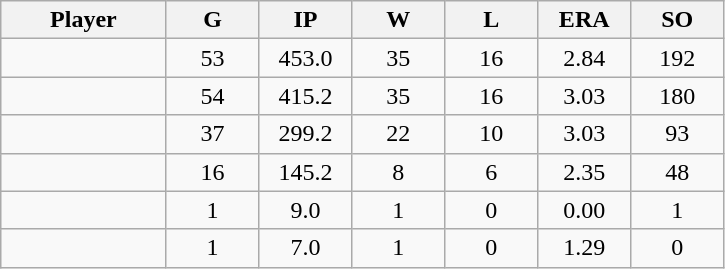<table class="wikitable sortable">
<tr>
<th bgcolor="#DDDDFF" width="16%">Player</th>
<th bgcolor="#DDDDFF" width="9%">G</th>
<th bgcolor="#DDDDFF" width="9%">IP</th>
<th bgcolor="#DDDDFF" width="9%">W</th>
<th bgcolor="#DDDDFF" width="9%">L</th>
<th bgcolor="#DDDDFF" width="9%">ERA</th>
<th bgcolor="#DDDDFF" width="9%">SO</th>
</tr>
<tr align="center">
<td></td>
<td>53</td>
<td>453.0</td>
<td>35</td>
<td>16</td>
<td>2.84</td>
<td>192</td>
</tr>
<tr align="center">
<td></td>
<td>54</td>
<td>415.2</td>
<td>35</td>
<td>16</td>
<td>3.03</td>
<td>180</td>
</tr>
<tr align="center">
<td></td>
<td>37</td>
<td>299.2</td>
<td>22</td>
<td>10</td>
<td>3.03</td>
<td>93</td>
</tr>
<tr align="center">
<td></td>
<td>16</td>
<td>145.2</td>
<td>8</td>
<td>6</td>
<td>2.35</td>
<td>48</td>
</tr>
<tr align="center">
<td></td>
<td>1</td>
<td>9.0</td>
<td>1</td>
<td>0</td>
<td>0.00</td>
<td>1</td>
</tr>
<tr align="center">
<td></td>
<td>1</td>
<td>7.0</td>
<td>1</td>
<td>0</td>
<td>1.29</td>
<td>0</td>
</tr>
</table>
